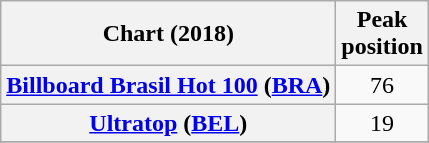<table class="wikitable sortable plainrowheaders" style="text-align:center">
<tr>
<th scope="col">Chart (2018)</th>
<th scope="col">Peak<br>position</th>
</tr>
<tr>
<th scope="row"><a href='#'>Billboard Brasil Hot 100</a> (<a href='#'>BRA</a>)</th>
<td>76</td>
</tr>
<tr>
<th scope="row"><a href='#'>Ultratop</a> (<a href='#'>BEL</a>)<br></th>
<td>19</td>
</tr>
<tr>
</tr>
</table>
